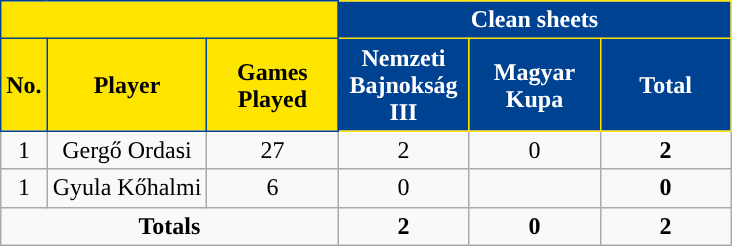<table class="wikitable sortable alternance" style="text-align:center">
<tr>
<th colspan="3" style="background:#FDE500;border:1px solid #004292"></th>
<th colspan="4" style="background:#004292;color:white;border:1px solid #FDE500">Clean sheets</th>
</tr>
<tr>
<th style="background-color:#FDE500;color:black;border:1px solid #004292">No.</th>
<th style="background-color:#FDE500;color:black;border:1px solid #004292">Player</th>
<th width=80 style="background-color:#FDE500;color:black;border:1px solid #004292">Games Played</th>
<th width=80 style="background-color:#004292;color:white;border:1px solid #FDE500">Nemzeti Bajnokság III</th>
<th width=80 style="background-color:#004292;color:white;border:1px solid #FDE500">Magyar Kupa</th>
<th width=80 style="background-color:#004292;color:white;border:1px solid #FDE500">Total</th>
</tr>
<tr>
<td>1</td>
<td> Gergő Ordasi</td>
<td>27</td>
<td>2</td>
<td>0</td>
<td><strong>2</strong></td>
</tr>
<tr>
<td>1</td>
<td> Gyula Kőhalmi</td>
<td>6</td>
<td>0</td>
<td></td>
<td><strong>0</strong></td>
</tr>
<tr class="sortbottom">
<td colspan="3"><strong>Totals</strong></td>
<td><strong>2</strong></td>
<td><strong>0</strong></td>
<td><strong>2</strong></td>
</tr>
</table>
